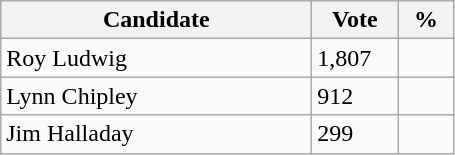<table class="wikitable">
<tr>
<th bgcolor="#DDDDFF" width="200px">Candidate</th>
<th bgcolor="#DDDDFF" width="50px">Vote</th>
<th bgcolor="#DDDDFF" width="30px">%</th>
</tr>
<tr>
<td>Roy Ludwig</td>
<td>1,807</td>
<td></td>
</tr>
<tr>
<td>Lynn Chipley</td>
<td>912</td>
<td></td>
</tr>
<tr>
<td>Jim Halladay</td>
<td>299</td>
<td></td>
</tr>
</table>
